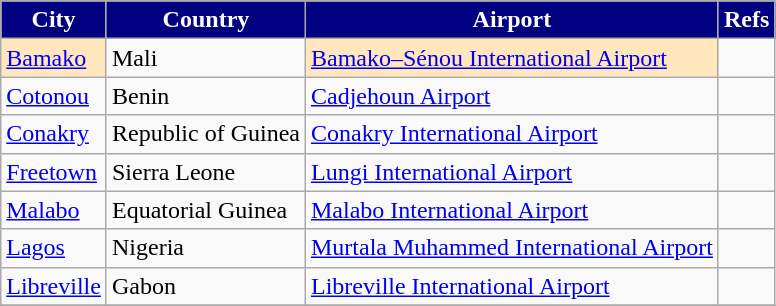<table class="sortable wikitable toccolours">
<tr>
<th style="background:#000080;color: white">City</th>
<th style="background:#000080;color: white">Country</th>
<th style="background:#000080;color: white">Airport</th>
<th style="background:#000080;color: white" class="unsortable">Refs</th>
</tr>
<tr>
<td style="background-color: #FFE6BD"><a href='#'>Bamako</a></td>
<td>Mali</td>
<td style="background-color: #FFE6BD"><a href='#'>Bamako–Sénou International Airport</a></td>
<td></td>
</tr>
<tr>
<td><a href='#'>Cotonou</a></td>
<td>Benin</td>
<td><a href='#'>Cadjehoun Airport</a></td>
<td></td>
</tr>
<tr>
<td><a href='#'>Conakry</a></td>
<td>Republic of Guinea</td>
<td><a href='#'>Conakry International Airport</a></td>
<td></td>
</tr>
<tr>
<td><a href='#'>Freetown</a></td>
<td>Sierra Leone</td>
<td><a href='#'>Lungi International Airport</a></td>
<td></td>
</tr>
<tr>
<td><a href='#'>Malabo</a></td>
<td>Equatorial Guinea</td>
<td><a href='#'>Malabo International Airport</a></td>
<td></td>
</tr>
<tr>
<td><a href='#'>Lagos</a></td>
<td>Nigeria</td>
<td><a href='#'>Murtala Muhammed International Airport</a></td>
<td></td>
</tr>
<tr>
<td><a href='#'>Libreville</a></td>
<td>Gabon</td>
<td><a href='#'>Libreville International Airport</a></td>
<td></td>
</tr>
<tr>
</tr>
</table>
